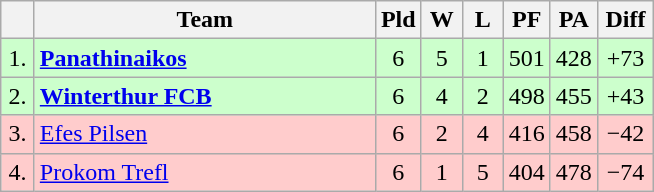<table class=wikitable style="text-align:center">
<tr>
<th width=15></th>
<th width=220>Team</th>
<th width=20>Pld</th>
<th width=20>W</th>
<th width=20>L</th>
<th width=20>PF</th>
<th width=20>PA</th>
<th width=30>Diff</th>
</tr>
<tr bgcolor=ccffcc>
<td>1.</td>
<td align=left> <strong><a href='#'>Panathinaikos</a></strong></td>
<td>6</td>
<td>5</td>
<td>1</td>
<td>501</td>
<td>428</td>
<td>+73</td>
</tr>
<tr bgcolor=ccffcc>
<td>2.</td>
<td align=left> <strong><a href='#'>Winterthur FCB</a></strong></td>
<td>6</td>
<td>4</td>
<td>2</td>
<td>498</td>
<td>455</td>
<td>+43</td>
</tr>
<tr bgcolor=ffcccc>
<td>3.</td>
<td align=left> <a href='#'>Efes Pilsen</a></td>
<td>6</td>
<td>2</td>
<td>4</td>
<td>416</td>
<td>458</td>
<td>−42</td>
</tr>
<tr bgcolor=ffcccc>
<td>4.</td>
<td align=left> <a href='#'>Prokom Trefl</a></td>
<td>6</td>
<td>1</td>
<td>5</td>
<td>404</td>
<td>478</td>
<td>−74</td>
</tr>
</table>
